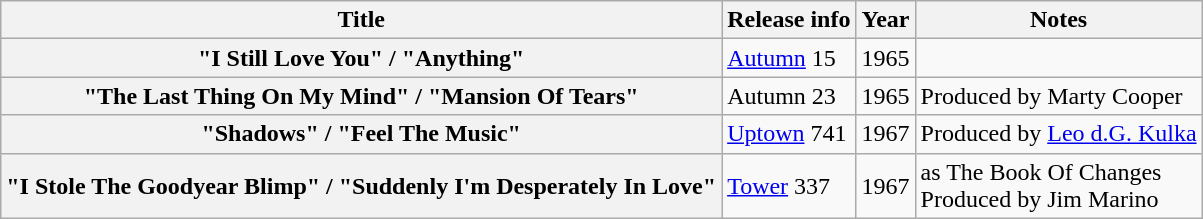<table class="wikitable plainrowheaders sortable">
<tr>
<th scope="col">Title</th>
<th scope="col">Release info</th>
<th scope="col">Year</th>
<th scope="col" class="unsortable">Notes</th>
</tr>
<tr>
<th scope="row">"I Still Love You" / "Anything"</th>
<td><a href='#'>Autumn</a> 15</td>
<td>1965</td>
<td></td>
</tr>
<tr>
<th scope="row">"The Last Thing On My Mind" / "Mansion Of Tears"</th>
<td>Autumn 23</td>
<td>1965</td>
<td>Produced by Marty Cooper</td>
</tr>
<tr>
<th scope="row">"Shadows" / "Feel The Music"</th>
<td><a href='#'>Uptown</a> 741</td>
<td>1967</td>
<td>Produced by <a href='#'>Leo d.G. Kulka</a></td>
</tr>
<tr>
<th scope="row">"I Stole The Goodyear Blimp" / "Suddenly I'm Desperately In Love"</th>
<td><a href='#'>Tower</a> 337</td>
<td>1967</td>
<td>as The Book Of Changes<br>Produced by Jim Marino</td>
</tr>
</table>
